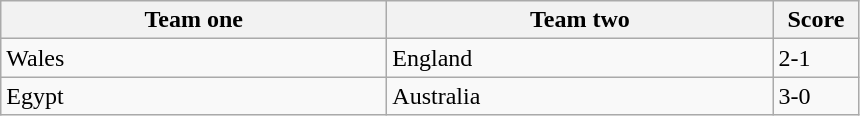<table class="wikitable">
<tr>
<th width=250>Team one</th>
<th width=250>Team two</th>
<th width=50>Score</th>
</tr>
<tr>
<td> Wales</td>
<td> England</td>
<td>2-1</td>
</tr>
<tr>
<td> Egypt</td>
<td> Australia</td>
<td>3-0</td>
</tr>
</table>
